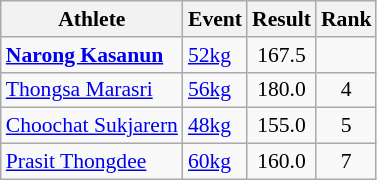<table class=wikitable style="font-size:90%">
<tr>
<th>Athlete</th>
<th>Event</th>
<th>Result</th>
<th>Rank</th>
</tr>
<tr>
<td><strong><a href='#'>Narong Kasanun</a></strong></td>
<td><a href='#'>52kg</a></td>
<td style="text-align:center;">167.5</td>
<td style="text-align:center;"></td>
</tr>
<tr>
<td><a href='#'>Thongsa Marasri</a></td>
<td><a href='#'>56kg</a></td>
<td style="text-align:center;">180.0</td>
<td style="text-align:center;">4</td>
</tr>
<tr>
<td><a href='#'>Choochat Sukjarern</a></td>
<td><a href='#'>48kg</a></td>
<td style="text-align:center;">155.0</td>
<td style="text-align:center;">5</td>
</tr>
<tr>
<td><a href='#'>Prasit Thongdee</a></td>
<td><a href='#'>60kg</a></td>
<td style="text-align:center;">160.0</td>
<td style="text-align:center;">7</td>
</tr>
</table>
